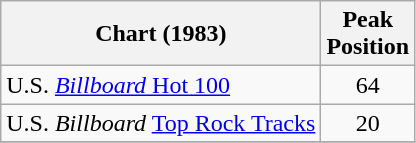<table class="wikitable">
<tr>
<th>Chart (1983)</th>
<th>Peak<br>Position</th>
</tr>
<tr>
<td>U.S. <a href='#'><em>Billboard</em> Hot 100</a></td>
<td align="center">64</td>
</tr>
<tr>
<td>U.S. <em>Billboard</em> <a href='#'>Top Rock Tracks</a></td>
<td align="center">20</td>
</tr>
<tr>
</tr>
</table>
